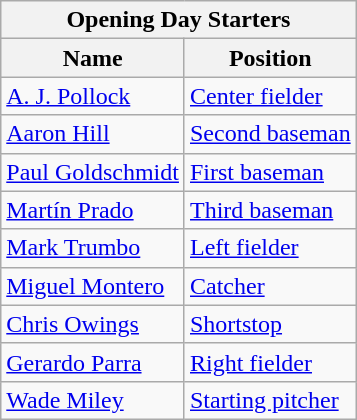<table class="wikitable" style="text-align:left">
<tr>
<th colspan="2">Opening Day Starters</th>
</tr>
<tr>
<th>Name</th>
<th>Position</th>
</tr>
<tr>
<td><a href='#'>A. J. Pollock</a></td>
<td><a href='#'>Center fielder</a></td>
</tr>
<tr>
<td><a href='#'>Aaron Hill</a></td>
<td><a href='#'>Second baseman</a></td>
</tr>
<tr>
<td><a href='#'>Paul Goldschmidt</a></td>
<td><a href='#'>First baseman</a></td>
</tr>
<tr>
<td><a href='#'>Martín Prado</a></td>
<td><a href='#'>Third baseman</a></td>
</tr>
<tr>
<td><a href='#'>Mark Trumbo</a></td>
<td><a href='#'>Left fielder</a></td>
</tr>
<tr>
<td><a href='#'>Miguel Montero</a></td>
<td><a href='#'>Catcher</a></td>
</tr>
<tr>
<td><a href='#'>Chris Owings</a></td>
<td><a href='#'>Shortstop</a></td>
</tr>
<tr>
<td><a href='#'>Gerardo Parra</a></td>
<td><a href='#'>Right fielder</a></td>
</tr>
<tr>
<td><a href='#'>Wade Miley</a></td>
<td><a href='#'>Starting pitcher</a></td>
</tr>
</table>
